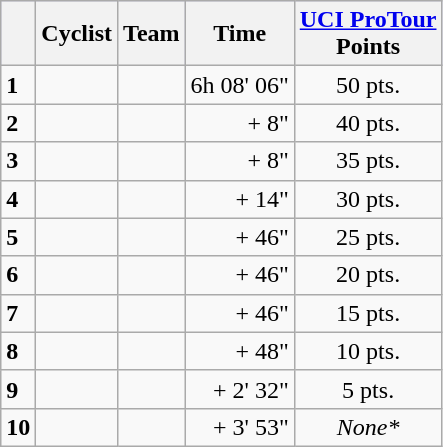<table class="wikitable">
<tr style="background:#ccccff;">
<th></th>
<th>Cyclist</th>
<th>Team</th>
<th>Time</th>
<th><a href='#'>UCI ProTour</a><br>Points</th>
</tr>
<tr>
<td><strong>1</strong></td>
<td></td>
<td></td>
<td>6h 08' 06"</td>
<td align="center">50 pts.</td>
</tr>
<tr>
<td><strong>2</strong></td>
<td></td>
<td></td>
<td align="right">+ 8"</td>
<td align="center">40 pts.</td>
</tr>
<tr>
<td><strong>3</strong></td>
<td></td>
<td></td>
<td align="right">+ 8"</td>
<td align="center">35 pts.</td>
</tr>
<tr>
<td><strong>4</strong></td>
<td></td>
<td></td>
<td align="right">+ 14"</td>
<td align="center">30 pts.</td>
</tr>
<tr>
<td><strong>5</strong></td>
<td></td>
<td></td>
<td align="right">+ 46"</td>
<td align="center">25 pts.</td>
</tr>
<tr>
<td><strong>6</strong></td>
<td></td>
<td></td>
<td align="right">+ 46"</td>
<td align="center">20 pts.</td>
</tr>
<tr>
<td><strong>7</strong></td>
<td></td>
<td></td>
<td align="right">+ 46"</td>
<td align="center">15 pts.</td>
</tr>
<tr>
<td><strong>8</strong></td>
<td></td>
<td></td>
<td align="right">+ 48"</td>
<td align="center">10 pts.</td>
</tr>
<tr>
<td><strong>9</strong></td>
<td></td>
<td></td>
<td align="right">+ 2' 32"</td>
<td align="center">5 pts.</td>
</tr>
<tr>
<td><strong>10</strong></td>
<td></td>
<td></td>
<td align="right">+ 3' 53"</td>
<td align="center"><em>None*</em></td>
</tr>
</table>
